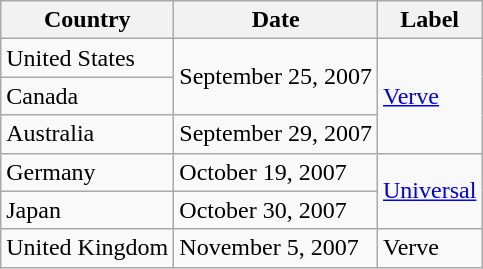<table class="wikitable">
<tr>
<th align="center">Country</th>
<th align="center">Date</th>
<th align="center">Label</th>
</tr>
<tr>
<td align="left">United States</td>
<td align="left" rowspan="2">September 25, 2007</td>
<td align="left" rowspan="3"><a href='#'>Verve</a></td>
</tr>
<tr>
<td align="left">Canada</td>
</tr>
<tr>
<td align="left">Australia</td>
<td align="left">September 29, 2007</td>
</tr>
<tr>
<td align="left">Germany</td>
<td align="left">October 19, 2007</td>
<td align="left" rowspan="2"><a href='#'>Universal</a></td>
</tr>
<tr>
<td align="left">Japan</td>
<td align="left">October 30, 2007</td>
</tr>
<tr>
<td align="left">United Kingdom</td>
<td align="left">November 5, 2007</td>
<td align="left">Verve</td>
</tr>
</table>
